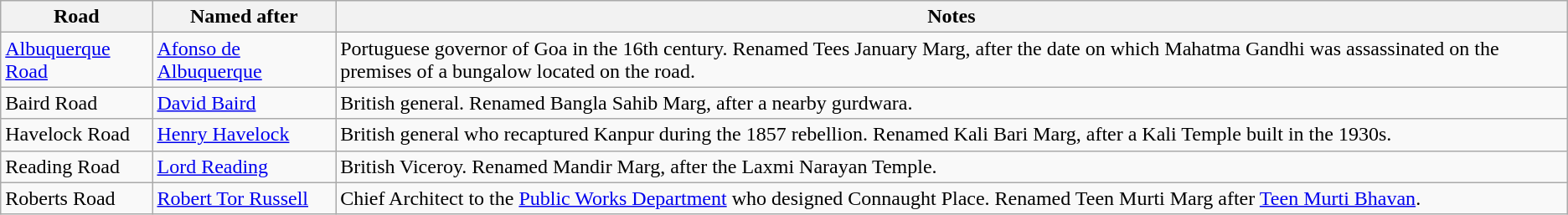<table class="wikitable">
<tr>
<th>Road</th>
<th>Named after</th>
<th>Notes</th>
</tr>
<tr>
<td><a href='#'>Albuquerque Road</a></td>
<td><a href='#'>Afonso de Albuquerque</a></td>
<td>Portuguese governor of Goa in the 16th century. Renamed Tees January Marg, after the date on which Mahatma Gandhi was assassinated on the premises of a bungalow located on the road.</td>
</tr>
<tr>
<td>Baird Road</td>
<td><a href='#'>David Baird</a></td>
<td>British general. Renamed Bangla Sahib Marg, after a nearby gurdwara.</td>
</tr>
<tr>
<td>Havelock Road</td>
<td><a href='#'>Henry Havelock</a></td>
<td>British general who recaptured Kanpur during the 1857 rebellion. Renamed Kali Bari Marg, after a Kali Temple built in the 1930s.</td>
</tr>
<tr>
<td>Reading Road</td>
<td><a href='#'>Lord Reading</a></td>
<td>British Viceroy. Renamed Mandir Marg, after the Laxmi Narayan Temple.</td>
</tr>
<tr>
<td>Roberts Road</td>
<td><a href='#'>Robert Tor Russell</a></td>
<td>Chief Architect to the <a href='#'>Public Works Department</a> who designed Connaught Place. Renamed Teen Murti Marg after <a href='#'>Teen Murti Bhavan</a>.</td>
</tr>
</table>
